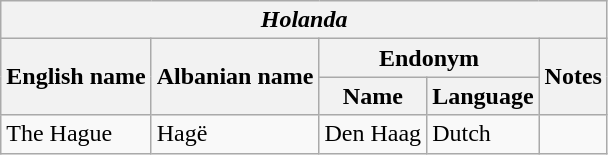<table class="wikitable sortable">
<tr>
<th colspan="5"> <em>Holanda</em></th>
</tr>
<tr>
<th rowspan="2">English name</th>
<th rowspan="2">Albanian name</th>
<th colspan="2">Endonym</th>
<th rowspan="2">Notes</th>
</tr>
<tr>
<th>Name</th>
<th>Language</th>
</tr>
<tr>
<td>The Hague</td>
<td>Hagë</td>
<td>Den Haag</td>
<td>Dutch</td>
<td></td>
</tr>
</table>
